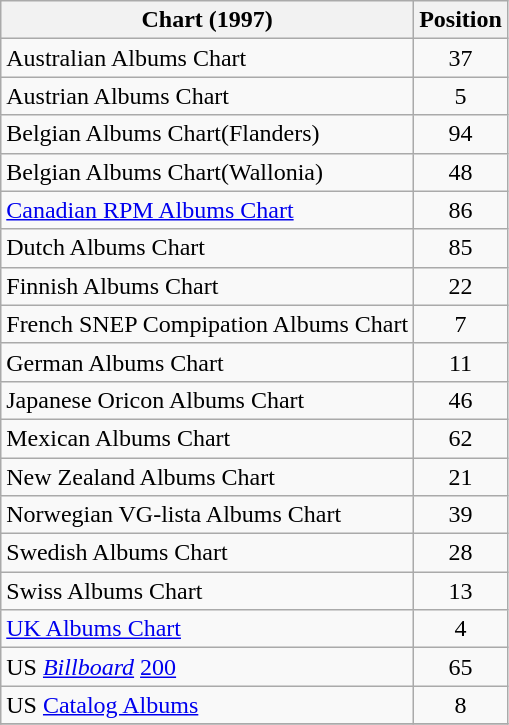<table class="wikitable sortable" style="text-align:center;">
<tr>
<th>Chart (1997)</th>
<th>Position</th>
</tr>
<tr>
<td align="left">Australian Albums Chart</td>
<td>37</td>
</tr>
<tr>
<td align="left">Austrian Albums Chart</td>
<td>5</td>
</tr>
<tr>
<td align="left">Belgian Albums Chart(Flanders)</td>
<td>94</td>
</tr>
<tr>
<td align="left">Belgian Albums Chart(Wallonia)</td>
<td>48</td>
</tr>
<tr>
<td align="left"><a href='#'>Canadian RPM Albums Chart</a></td>
<td>86</td>
</tr>
<tr>
<td align="left">Dutch Albums Chart</td>
<td>85</td>
</tr>
<tr>
<td align="left">Finnish Albums Chart</td>
<td>22</td>
</tr>
<tr>
<td align="left">French SNEP Compipation Albums Chart</td>
<td>7</td>
</tr>
<tr>
<td align="left">German Albums Chart</td>
<td>11</td>
</tr>
<tr>
<td align="left">Japanese Oricon Albums Chart</td>
<td>46</td>
</tr>
<tr>
<td align="left">Mexican Albums Chart</td>
<td>62</td>
</tr>
<tr>
<td align="left">New Zealand Albums Chart</td>
<td>21</td>
</tr>
<tr>
<td align="left">Norwegian VG-lista Albums Chart</td>
<td>39</td>
</tr>
<tr>
<td align="left">Swedish Albums Chart</td>
<td>28</td>
</tr>
<tr>
<td align="left">Swiss Albums Chart</td>
<td>13</td>
</tr>
<tr>
<td align="left"><a href='#'>UK Albums Chart</a></td>
<td>4</td>
</tr>
<tr>
<td align="left">US <em><a href='#'>Billboard</a></em> <a href='#'>200</a></td>
<td>65</td>
</tr>
<tr>
<td align="left">US <a href='#'>Catalog Albums</a></td>
<td>8</td>
</tr>
<tr>
</tr>
</table>
